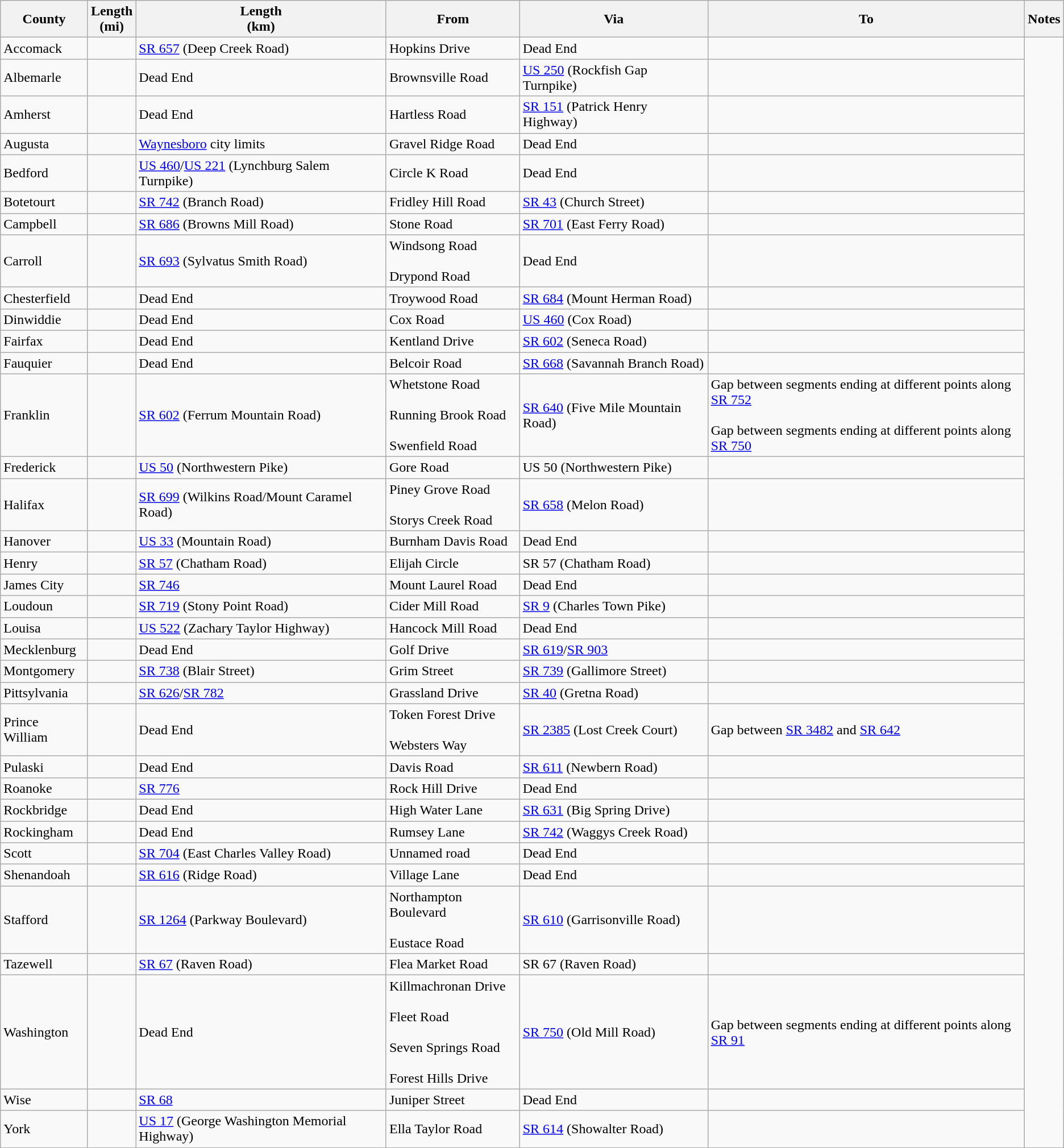<table class="wikitable sortable">
<tr>
<th>County</th>
<th>Length<br>(mi)</th>
<th>Length<br>(km)</th>
<th class="unsortable">From</th>
<th class="unsortable">Via</th>
<th class="unsortable">To</th>
<th class="unsortable">Notes</th>
</tr>
<tr>
<td id="Accomack">Accomack</td>
<td></td>
<td><a href='#'>SR 657</a> (Deep Creek Road)</td>
<td>Hopkins Drive</td>
<td>Dead End</td>
<td></td>
</tr>
<tr>
<td id="Albemarle">Albemarle</td>
<td></td>
<td>Dead End</td>
<td>Brownsville Road</td>
<td><a href='#'>US 250</a> (Rockfish Gap Turnpike)</td>
<td><br>
</td>
</tr>
<tr>
<td id="Amherst">Amherst</td>
<td></td>
<td>Dead End</td>
<td>Hartless Road</td>
<td><a href='#'>SR 151</a> (Patrick Henry Highway)</td>
<td><br>
</td>
</tr>
<tr>
<td id="Augusta">Augusta</td>
<td></td>
<td><a href='#'>Waynesboro</a> city limits</td>
<td>Gravel Ridge Road</td>
<td>Dead End</td>
<td><br></td>
</tr>
<tr>
<td id="Bedford">Bedford</td>
<td></td>
<td><a href='#'>US 460</a>/<a href='#'>US 221</a> (Lynchburg Salem Turnpike)</td>
<td>Circle K Road</td>
<td>Dead End</td>
<td><br></td>
</tr>
<tr>
<td id="Botetourt">Botetourt</td>
<td></td>
<td><a href='#'>SR 742</a> (Branch Road)</td>
<td>Fridley Hill Road</td>
<td><a href='#'>SR 43</a> (Church Street)</td>
<td><br>

</td>
</tr>
<tr>
<td id="Campbell">Campbell</td>
<td></td>
<td><a href='#'>SR 686</a> (Browns Mill Road)</td>
<td>Stone Road</td>
<td><a href='#'>SR 701</a> (East Ferry Road)</td>
<td><br></td>
</tr>
<tr>
<td id="Carroll">Carroll</td>
<td></td>
<td><a href='#'>SR 693</a> (Sylvatus Smith Road)</td>
<td>Windsong Road<br><br>Drypond Road</td>
<td>Dead End</td>
<td><br>
</td>
</tr>
<tr>
<td id="Chesterfield">Chesterfield</td>
<td></td>
<td>Dead End</td>
<td>Troywood Road</td>
<td><a href='#'>SR 684</a> (Mount Herman Road)</td>
<td><br>



</td>
</tr>
<tr>
<td id="Dinwiddie">Dinwiddie</td>
<td></td>
<td>Dead End</td>
<td>Cox Road</td>
<td><a href='#'>US 460</a> (Cox Road)</td>
<td><br></td>
</tr>
<tr>
<td id="Fairfax">Fairfax</td>
<td></td>
<td>Dead End</td>
<td>Kentland Drive</td>
<td><a href='#'>SR 602</a> (Seneca Road)</td>
<td></td>
</tr>
<tr>
<td id="Fauquier">Fauquier</td>
<td></td>
<td>Dead End</td>
<td>Belcoir Road</td>
<td><a href='#'>SR 668</a> (Savannah Branch Road)</td>
<td><br>
</td>
</tr>
<tr>
<td id="Franklin">Franklin</td>
<td></td>
<td><a href='#'>SR 602</a> (Ferrum Mountain Road)</td>
<td>Whetstone Road<br><br>Running Brook Road<br><br>Swenfield Road</td>
<td><a href='#'>SR 640</a> (Five Mile Mountain Road)</td>
<td>Gap between segments ending at different points along <a href='#'>SR 752</a><br><br>Gap between segments ending at different points along <a href='#'>SR 750</a></td>
</tr>
<tr>
<td id="Frederick">Frederick</td>
<td></td>
<td><a href='#'>US 50</a> (Northwestern Pike)</td>
<td>Gore Road</td>
<td>US 50 (Northwestern Pike)</td>
<td><br>




</td>
</tr>
<tr>
<td id="Halifax">Halifax</td>
<td></td>
<td><a href='#'>SR 699</a> (Wilkins Road/Mount Caramel Road)</td>
<td>Piney Grove Road<br><br>Storys Creek Road</td>
<td><a href='#'>SR 658</a> (Melon Road)</td>
<td></td>
</tr>
<tr>
<td id="Hanover">Hanover</td>
<td></td>
<td><a href='#'>US 33</a> (Mountain Road)</td>
<td>Burnham Davis Road</td>
<td>Dead End</td>
<td><br></td>
</tr>
<tr>
<td id="Henry">Henry</td>
<td></td>
<td><a href='#'>SR 57</a> (Chatham Road)</td>
<td>Elijah Circle</td>
<td>SR 57 (Chatham Road)</td>
<td><br>
</td>
</tr>
<tr>
<td id="James City">James City</td>
<td></td>
<td><a href='#'>SR 746</a></td>
<td>Mount Laurel Road</td>
<td>Dead End</td>
<td><br>



</td>
</tr>
<tr>
<td id="Loudoun">Loudoun</td>
<td></td>
<td><a href='#'>SR 719</a> (Stony Point Road)</td>
<td>Cider Mill Road</td>
<td><a href='#'>SR 9</a> (Charles Town Pike)</td>
<td></td>
</tr>
<tr>
<td id="Louisa">Louisa</td>
<td></td>
<td><a href='#'>US 522</a> (Zachary Taylor Highway)</td>
<td>Hancock Mill Road</td>
<td>Dead End</td>
<td><br>

</td>
</tr>
<tr>
<td id="Mecklenburg">Mecklenburg</td>
<td></td>
<td>Dead End</td>
<td>Golf Drive</td>
<td><a href='#'>SR 619</a>/<a href='#'>SR 903</a></td>
<td><br></td>
</tr>
<tr>
<td id="Montgomery">Montgomery</td>
<td></td>
<td><a href='#'>SR 738</a> (Blair Street)</td>
<td>Grim Street</td>
<td><a href='#'>SR 739</a> (Gallimore Street)</td>
<td><br>






</td>
</tr>
<tr>
<td id="Pittsylvania">Pittsylvania</td>
<td></td>
<td><a href='#'>SR 626</a>/<a href='#'>SR 782</a></td>
<td>Grassland Drive</td>
<td><a href='#'>SR 40</a> (Gretna Road)</td>
<td><br>

</td>
</tr>
<tr>
<td id="Prince William">Prince William</td>
<td></td>
<td>Dead End</td>
<td>Token Forest Drive<br><br>Websters Way</td>
<td><a href='#'>SR 2385</a> (Lost Creek Court)</td>
<td>Gap between <a href='#'>SR 3482</a> and <a href='#'>SR 642</a></td>
</tr>
<tr>
<td id="Pulaski">Pulaski</td>
<td></td>
<td>Dead End</td>
<td>Davis Road</td>
<td><a href='#'>SR 611</a> (Newbern Road)</td>
<td><br>
</td>
</tr>
<tr>
<td id="Roanoke">Roanoke</td>
<td></td>
<td><a href='#'>SR 776</a></td>
<td>Rock Hill Drive</td>
<td>Dead End</td>
<td></td>
</tr>
<tr>
<td id="Rockbridge">Rockbridge</td>
<td></td>
<td>Dead End</td>
<td>High Water Lane</td>
<td><a href='#'>SR 631</a> (Big Spring Drive)</td>
<td></td>
</tr>
<tr>
<td id="Rockingham">Rockingham</td>
<td></td>
<td>Dead End</td>
<td>Rumsey Lane</td>
<td><a href='#'>SR 742</a> (Waggys Creek Road)</td>
<td><br></td>
</tr>
<tr>
<td id="Scott">Scott</td>
<td></td>
<td><a href='#'>SR 704</a> (East Charles Valley Road)</td>
<td>Unnamed road</td>
<td>Dead End</td>
<td></td>
</tr>
<tr>
<td id="Shenandoah">Shenandoah</td>
<td></td>
<td><a href='#'>SR 616</a> (Ridge Road)</td>
<td>Village Lane</td>
<td>Dead End</td>
<td><br>

</td>
</tr>
<tr>
<td id="Stafford">Stafford</td>
<td></td>
<td><a href='#'>SR 1264</a> (Parkway Boulevard)</td>
<td>Northampton Boulevard<br><br>Eustace Road</td>
<td><a href='#'>SR 610</a> (Garrisonville Road)</td>
<td><br>
</td>
</tr>
<tr>
<td id="Tazewell">Tazewell</td>
<td></td>
<td><a href='#'>SR 67</a> (Raven Road)</td>
<td>Flea Market Road</td>
<td>SR 67 (Raven Road)</td>
<td><br></td>
</tr>
<tr>
<td id="Washington">Washington</td>
<td></td>
<td>Dead End</td>
<td>Killmachronan Drive<br><br>Fleet Road<br><br>Seven Springs Road<br><br>Forest Hills Drive</td>
<td><a href='#'>SR 750</a> (Old Mill Road)</td>
<td>Gap between segments ending at different points along <a href='#'>SR 91</a><br></td>
</tr>
<tr>
<td id="Wise">Wise</td>
<td></td>
<td><a href='#'>SR 68</a></td>
<td>Juniper Street</td>
<td>Dead End</td>
<td><br></td>
</tr>
<tr>
<td id="York">York</td>
<td></td>
<td><a href='#'>US 17</a> (George Washington Memorial Highway)</td>
<td>Ella Taylor Road</td>
<td><a href='#'>SR 614</a> (Showalter Road)</td>
<td></td>
</tr>
</table>
